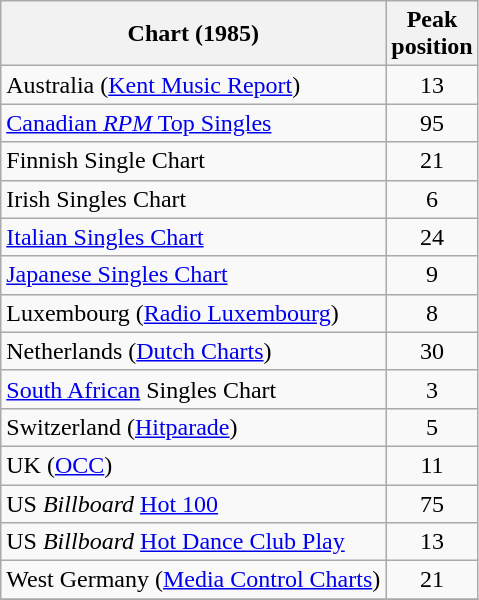<table class="wikitable sortable plainrowheaders">
<tr>
<th>Chart (1985)</th>
<th>Peak<br>position</th>
</tr>
<tr>
<td>Australia (<a href='#'>Kent Music Report</a>)</td>
<td align="center">13</td>
</tr>
<tr>
<td><a href='#'>Canadian <em>RPM</em> Top Singles</a></td>
<td align="center">95</td>
</tr>
<tr>
<td>Finnish Single Chart</td>
<td align="center">21</td>
</tr>
<tr>
<td>Irish Singles Chart</td>
<td align="center">6</td>
</tr>
<tr>
<td><a href='#'>Italian Singles Chart</a></td>
<td align="center">24</td>
</tr>
<tr>
<td><a href='#'>Japanese Singles Chart</a></td>
<td align="center">9</td>
</tr>
<tr>
<td>Luxembourg (<a href='#'>Radio Luxembourg</a>)</td>
<td align="center">8</td>
</tr>
<tr>
<td>Netherlands (<a href='#'>Dutch Charts</a>)</td>
<td align="center">30</td>
</tr>
<tr>
<td><a href='#'>South African</a> Singles Chart </td>
<td align="center">3</td>
</tr>
<tr>
<td>Switzerland (<a href='#'>Hitparade</a>)</td>
<td align="center">5</td>
</tr>
<tr>
<td>UK (<a href='#'>OCC</a>)</td>
<td align="center">11</td>
</tr>
<tr>
<td>US <em>Billboard</em> <a href='#'>Hot 100</a></td>
<td align="center">75</td>
</tr>
<tr>
<td>US <em>Billboard</em> <a href='#'>Hot Dance Club Play</a></td>
<td align="center">13</td>
</tr>
<tr>
<td>West Germany (<a href='#'>Media Control Charts</a>)</td>
<td align="center">21</td>
</tr>
<tr>
</tr>
</table>
